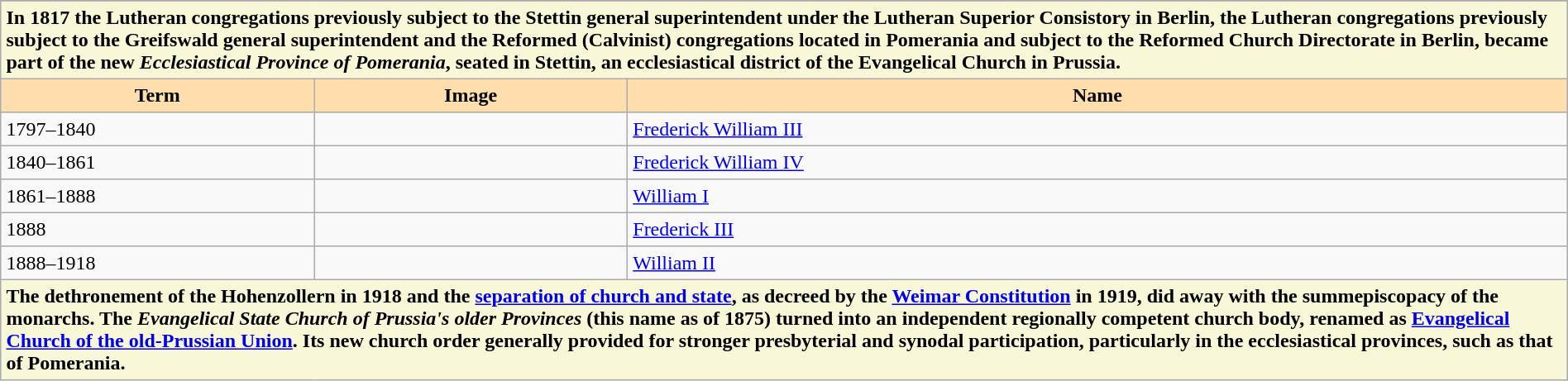<table border="1" width = "100%" border="1" cellpadding="4" cellspacing="0" style="margin: 0.5em 1em 0.5em 0; background: #f9f9f9; border: 1px #aaa solid; border-collapse: collapse;">
<tr>
</tr>
<tr>
<td colspan = "3" bgcolor = "F8F8D8" align="left"><strong>In 1817 the Lutheran congregations previously subject to the Stettin general superintendent under the Lutheran Superior Consistory in Berlin, the Lutheran congregations previously subject to the Greifswald general superintendent and the Reformed (Calvinist) congregations located in Pomerania and subject to the Reformed Church Directorate in Berlin, became part of the new <em>Ecclesiastical Province of Pomerania</em>, seated in Stettin, an ecclesiastical district of the Evangelical Church in Prussia.</strong></td>
</tr>
<tr>
<th width = "20%" bgcolor = "#FFDEAD">Term<br></th>
<th width = "20%" bgcolor = "#FFDEAD">Image<br></th>
<th width = "60%" bgcolor = "#FFDEAD">Name<br></th>
</tr>
<tr>
<td>1797–1840</td>
<td></td>
<td><a href='#'>Frederick William III</a></td>
</tr>
<tr>
<td>1840–1861</td>
<td></td>
<td><a href='#'>Frederick William IV</a></td>
</tr>
<tr>
<td>1861–1888</td>
<td></td>
<td><a href='#'>William I</a></td>
</tr>
<tr>
<td>1888</td>
<td></td>
<td><a href='#'>Frederick III</a></td>
</tr>
<tr>
<td>1888–1918</td>
<td></td>
<td><a href='#'>William II</a></td>
</tr>
<tr>
<td colspan = "3" bgcolor = "F8F8D8" align="left"><strong>The dethronement of the Hohenzollern in 1918 and the <a href='#'>separation of church and state</a>, as decreed by the <a href='#'>Weimar Constitution</a> in 1919, did away with the summepiscopacy of the monarchs. The <em>Evangelical State Church of Prussia's older Provinces</em> (this name as of 1875) turned into an independent regionally competent church body, renamed as <a href='#'>Evangelical Church of the old-Prussian Union</a>. Its new church order generally provided for stronger presbyterial and synodal participation, particularly in the ecclesiastical provinces, such as that of Pomerania.</strong></td>
</tr>
</table>
